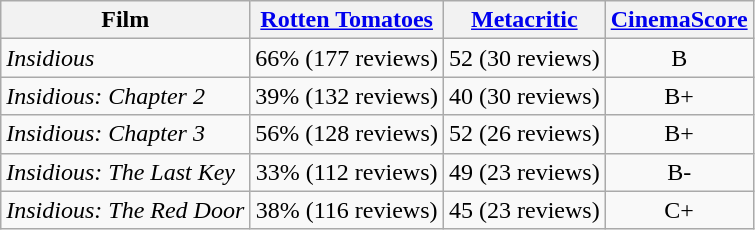<table class="wikitable plainrowheaders" style="text-align:center">
<tr>
<th>Film</th>
<th><a href='#'>Rotten Tomatoes</a></th>
<th><a href='#'>Metacritic</a></th>
<th><a href='#'>CinemaScore</a></th>
</tr>
<tr>
<td style="text-align:left"><em>Insidious</em></td>
<td>66% (177 reviews)</td>
<td>52 (30 reviews)</td>
<td>B</td>
</tr>
<tr>
<td style="text-align:left"><em>Insidious: Chapter 2</em></td>
<td>39% (132 reviews)</td>
<td>40 (30 reviews)</td>
<td>B+</td>
</tr>
<tr>
<td style="text-align:left"><em>Insidious: Chapter 3</em></td>
<td>56% (128 reviews)</td>
<td>52 (26 reviews)</td>
<td>B+</td>
</tr>
<tr>
<td style="text-align:left"><em>Insidious: The Last Key</em></td>
<td>33% (112 reviews)</td>
<td>49 (23 reviews)</td>
<td>B-</td>
</tr>
<tr>
<td style="text-align:left"><em>Insidious: The Red Door</em></td>
<td>38% (116 reviews)</td>
<td>45 (23 reviews)</td>
<td>C+</td>
</tr>
</table>
